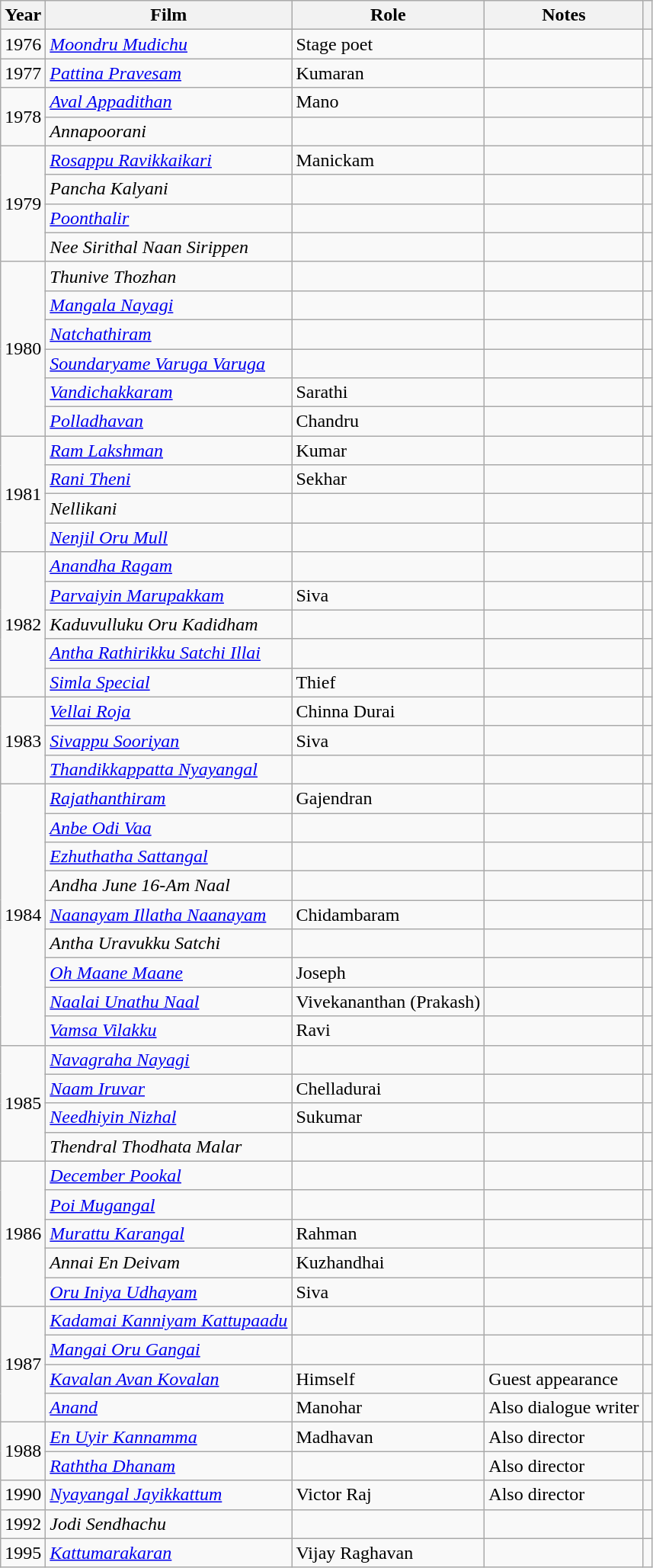<table class="wikitable sortable">
<tr>
<th>Year</th>
<th>Film</th>
<th>Role</th>
<th>Notes</th>
<th></th>
</tr>
<tr>
<td>1976</td>
<td><em><a href='#'>Moondru Mudichu</a></em></td>
<td>Stage poet</td>
<td></td>
<td></td>
</tr>
<tr>
<td>1977</td>
<td><em><a href='#'>Pattina Pravesam</a></em></td>
<td>Kumaran</td>
<td></td>
<td></td>
</tr>
<tr>
<td rowspan="2">1978</td>
<td><em><a href='#'>Aval Appadithan</a></em></td>
<td>Mano</td>
<td></td>
<td></td>
</tr>
<tr>
<td><em>Annapoorani</em></td>
<td></td>
<td></td>
<td></td>
</tr>
<tr>
<td rowspan="4">1979</td>
<td><em><a href='#'>Rosappu Ravikkaikari</a></em></td>
<td>Manickam</td>
<td></td>
<td></td>
</tr>
<tr>
<td><em>Pancha Kalyani</em></td>
<td></td>
<td></td>
<td></td>
</tr>
<tr>
<td><em><a href='#'>Poonthalir</a></em></td>
<td></td>
<td></td>
<td></td>
</tr>
<tr>
<td><em>Nee Sirithal Naan Sirippen</em></td>
<td></td>
<td></td>
<td></td>
</tr>
<tr>
<td rowspan="6">1980</td>
<td><em>Thunive Thozhan</em></td>
<td></td>
<td></td>
<td></td>
</tr>
<tr>
<td><em><a href='#'>Mangala Nayagi</a></em></td>
<td></td>
<td></td>
<td></td>
</tr>
<tr>
<td><em><a href='#'>Natchathiram</a></em></td>
<td></td>
<td></td>
<td></td>
</tr>
<tr>
<td><em><a href='#'>Soundaryame Varuga Varuga</a></em></td>
<td></td>
<td></td>
<td></td>
</tr>
<tr>
<td><em><a href='#'>Vandichakkaram</a></em></td>
<td>Sarathi</td>
<td></td>
<td></td>
</tr>
<tr>
<td><em><a href='#'>Polladhavan</a></em></td>
<td>Chandru</td>
<td></td>
<td></td>
</tr>
<tr>
<td rowspan="4">1981</td>
<td><em><a href='#'>Ram Lakshman</a></em></td>
<td>Kumar</td>
<td></td>
<td></td>
</tr>
<tr>
<td><em><a href='#'>Rani Theni</a></em></td>
<td>Sekhar</td>
<td></td>
<td></td>
</tr>
<tr>
<td><em>Nellikani</em></td>
<td></td>
<td></td>
<td></td>
</tr>
<tr>
<td><em><a href='#'>Nenjil Oru Mull</a></em></td>
<td></td>
<td></td>
<td></td>
</tr>
<tr>
<td rowspan="5">1982</td>
<td><em><a href='#'>Anandha Ragam</a></em></td>
<td></td>
<td></td>
<td></td>
</tr>
<tr>
<td><em><a href='#'>Parvaiyin Marupakkam</a></em></td>
<td>Siva</td>
<td></td>
<td></td>
</tr>
<tr>
<td><em>Kaduvulluku Oru Kadidham</em></td>
<td></td>
<td></td>
<td></td>
</tr>
<tr>
<td><em><a href='#'>Antha Rathirikku Satchi Illai</a></em></td>
<td></td>
<td></td>
<td></td>
</tr>
<tr>
<td><em><a href='#'>Simla Special</a></em></td>
<td>Thief</td>
<td></td>
<td></td>
</tr>
<tr>
<td rowspan="3">1983</td>
<td><em><a href='#'>Vellai Roja</a></em></td>
<td>Chinna Durai</td>
<td></td>
<td></td>
</tr>
<tr>
<td><em><a href='#'>Sivappu Sooriyan</a></em></td>
<td>Siva</td>
<td></td>
<td></td>
</tr>
<tr>
<td><em><a href='#'>Thandikkappatta Nyayangal</a></em></td>
<td></td>
<td></td>
<td></td>
</tr>
<tr>
<td rowspan="9">1984</td>
<td><em><a href='#'>Rajathanthiram</a></em></td>
<td>Gajendran</td>
<td></td>
<td></td>
</tr>
<tr>
<td><em><a href='#'>Anbe Odi Vaa</a></em></td>
<td></td>
<td></td>
<td></td>
</tr>
<tr>
<td><em><a href='#'>Ezhuthatha Sattangal</a></em></td>
<td></td>
<td></td>
<td></td>
</tr>
<tr>
<td><em>Andha June 16-Am Naal</em></td>
<td></td>
<td></td>
<td></td>
</tr>
<tr>
<td><em><a href='#'>Naanayam Illatha Naanayam</a></em></td>
<td>Chidambaram</td>
<td></td>
<td></td>
</tr>
<tr>
<td><em>Antha Uravukku Satchi</em></td>
<td></td>
<td></td>
<td></td>
</tr>
<tr>
<td><em><a href='#'>Oh Maane Maane</a></em></td>
<td>Joseph</td>
<td></td>
<td></td>
</tr>
<tr>
<td><em><a href='#'>Naalai Unathu Naal</a></em></td>
<td>Vivekananthan (Prakash)</td>
<td></td>
<td></td>
</tr>
<tr>
<td><em><a href='#'>Vamsa Vilakku</a></em></td>
<td>Ravi</td>
<td></td>
<td></td>
</tr>
<tr>
<td rowspan="4">1985</td>
<td><em><a href='#'>Navagraha Nayagi</a></em></td>
<td></td>
<td></td>
<td></td>
</tr>
<tr>
<td><em><a href='#'>Naam Iruvar</a></em></td>
<td>Chelladurai</td>
<td></td>
<td></td>
</tr>
<tr>
<td><em><a href='#'>Needhiyin Nizhal</a></em></td>
<td>Sukumar</td>
<td></td>
<td></td>
</tr>
<tr>
<td><em>Thendral Thodhata Malar</em></td>
<td></td>
<td></td>
<td></td>
</tr>
<tr>
<td rowspan="5">1986</td>
<td><em><a href='#'>December Pookal</a></em></td>
<td></td>
<td></td>
<td></td>
</tr>
<tr>
<td><em><a href='#'>Poi Mugangal</a></em></td>
<td></td>
<td></td>
<td></td>
</tr>
<tr>
<td><em><a href='#'>Murattu Karangal</a></em></td>
<td>Rahman</td>
<td></td>
<td></td>
</tr>
<tr>
<td><em>Annai En Deivam</em></td>
<td>Kuzhandhai</td>
<td></td>
<td></td>
</tr>
<tr>
<td><em><a href='#'>Oru Iniya Udhayam</a></em></td>
<td>Siva</td>
<td></td>
<td></td>
</tr>
<tr>
<td rowspan="4">1987</td>
<td><em><a href='#'>Kadamai Kanniyam Kattupaadu</a></em></td>
<td></td>
<td></td>
<td></td>
</tr>
<tr>
<td><em><a href='#'>Mangai Oru Gangai</a></em></td>
<td></td>
<td></td>
<td></td>
</tr>
<tr>
<td><a href='#'><em>Kavalan Avan Kovalan</em></a></td>
<td>Himself</td>
<td>Guest appearance</td>
<td></td>
</tr>
<tr>
<td><em><a href='#'>Anand</a></em></td>
<td>Manohar</td>
<td>Also dialogue writer</td>
<td></td>
</tr>
<tr>
<td rowspan="2">1988</td>
<td><em><a href='#'>En Uyir Kannamma</a></em></td>
<td>Madhavan</td>
<td>Also director</td>
<td></td>
</tr>
<tr>
<td><em><a href='#'>Raththa Dhanam</a></em></td>
<td></td>
<td>Also director</td>
<td></td>
</tr>
<tr>
<td>1990</td>
<td><em><a href='#'>Nyayangal Jayikkattum</a></em></td>
<td>Victor Raj</td>
<td>Also director</td>
<td></td>
</tr>
<tr>
<td>1992</td>
<td><em>Jodi Sendhachu</em></td>
<td></td>
<td></td>
<td></td>
</tr>
<tr>
<td>1995</td>
<td><em><a href='#'>Kattumarakaran</a></em></td>
<td>Vijay Raghavan</td>
<td></td>
<td></td>
</tr>
</table>
